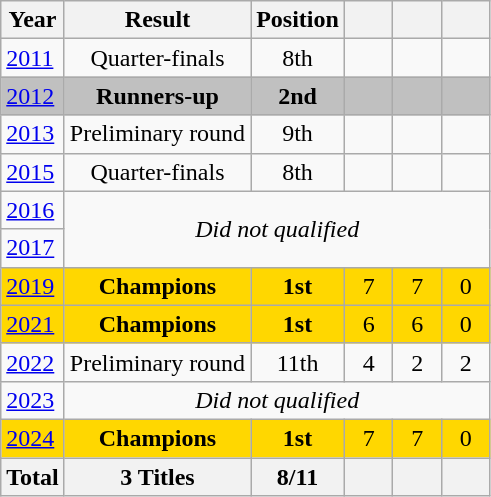<table class="wikitable" style="text-align: center;">
<tr>
<th>Year</th>
<th>Result</th>
<th>Position</th>
<th width=25px></th>
<th width=25px></th>
<th width=25px></th>
</tr>
<tr>
<td style="text-align:left;"> <a href='#'>2011</a></td>
<td>Quarter-finals</td>
<td>8th</td>
<td></td>
<td></td>
<td></td>
</tr>
<tr bgcolor=silver>
<td style="text-align:left;"> <a href='#'>2012</a></td>
<td><strong>Runners-up</strong></td>
<td><strong>2nd</strong></td>
<td></td>
<td></td>
<td></td>
</tr>
<tr>
<td style="text-align:left;"> <a href='#'>2013</a></td>
<td>Preliminary round</td>
<td>9th</td>
<td></td>
<td></td>
<td></td>
</tr>
<tr>
<td style="text-align:left;"> <a href='#'>2015</a></td>
<td>Quarter-finals</td>
<td>8th</td>
<td></td>
<td></td>
<td></td>
</tr>
<tr>
<td style="text-align:left;"> <a href='#'>2016</a></td>
<td colspan=5 rowspan=2><em>Did not qualified</em></td>
</tr>
<tr>
<td style="text-align:left;"> <a href='#'>2017</a></td>
</tr>
<tr bgcolor=gold>
<td style="text-align:left;"> <a href='#'>2019</a></td>
<td><strong>Champions</strong></td>
<td><strong>1st</strong></td>
<td>7</td>
<td>7</td>
<td>0</td>
</tr>
<tr bgcolor=gold>
<td style="text-align:left;"> <a href='#'>2021</a></td>
<td><strong>Champions</strong></td>
<td><strong>1st</strong></td>
<td>6</td>
<td>6</td>
<td>0</td>
</tr>
<tr>
<td style="text-align:left;"> <a href='#'>2022</a></td>
<td>Preliminary round</td>
<td>11th</td>
<td>4</td>
<td>2</td>
<td>2</td>
</tr>
<tr>
<td style="text-align:left;"> <a href='#'>2023</a></td>
<td colspan=5><em>Did not qualified</em></td>
</tr>
<tr bgcolor=gold>
<td style="text-align:left;"> <a href='#'>2024</a></td>
<td><strong>Champions</strong></td>
<td><strong>1st</strong></td>
<td>7</td>
<td>7</td>
<td>0</td>
</tr>
<tr>
<th>Total</th>
<th>3 Titles</th>
<th>8/11</th>
<th></th>
<th></th>
<th></th>
</tr>
</table>
